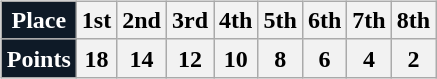<table>
<tr valign=top>
<td><br><table class="wikitable">
<tr>
<th style='background:#0E1A27; color:white;'>Place</th>
<th>1st</th>
<th>2nd</th>
<th>3rd</th>
<th>4th</th>
<th>5th</th>
<th>6th</th>
<th>7th</th>
<th>8th</th>
</tr>
<tr>
<th style='background:#0E1A27; color:white;'>Points</th>
<th>18</th>
<th>14</th>
<th>12</th>
<th>10</th>
<th>8</th>
<th>6</th>
<th>4</th>
<th>2</th>
</tr>
</table>
</td>
</tr>
</table>
